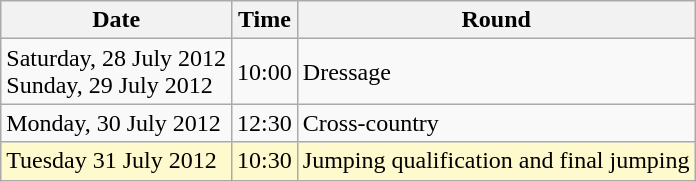<table class="wikitable">
<tr>
<th>Date</th>
<th>Time</th>
<th>Round</th>
</tr>
<tr>
<td>Saturday, 28 July 2012<br>Sunday, 29 July 2012</td>
<td>10:00</td>
<td>Dressage</td>
</tr>
<tr>
<td>Monday, 30 July 2012</td>
<td>12:30</td>
<td>Cross-country</td>
</tr>
<tr>
<td style=background:lemonchiffon>Tuesday 31 July 2012</td>
<td style=background:lemonchiffon>10:30</td>
<td style=background:lemonchiffon>Jumping qualification and final jumping</td>
</tr>
</table>
